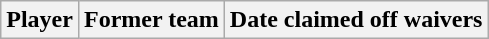<table class="wikitable">
<tr>
<th>Player</th>
<th>Former team</th>
<th>Date claimed off waivers</th>
</tr>
</table>
